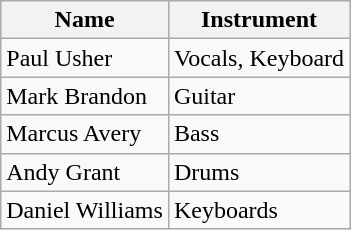<table class="wikitable">
<tr>
<th>Name</th>
<th>Instrument</th>
</tr>
<tr>
<td>Paul Usher</td>
<td>Vocals, Keyboard</td>
</tr>
<tr>
<td>Mark Brandon</td>
<td>Guitar</td>
</tr>
<tr>
<td>Marcus Avery</td>
<td>Bass</td>
</tr>
<tr>
<td>Andy Grant</td>
<td>Drums</td>
</tr>
<tr>
<td>Daniel Williams</td>
<td>Keyboards</td>
</tr>
</table>
